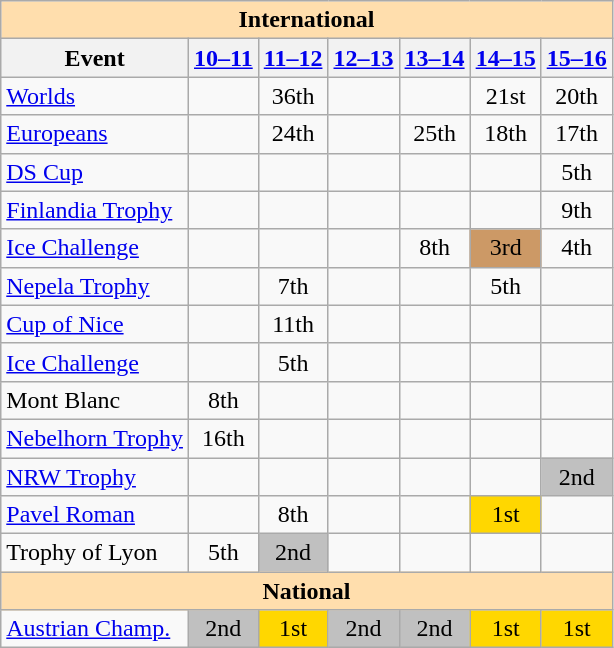<table class="wikitable" style="text-align:center">
<tr>
<th style="background-color: #ffdead; " colspan=7 align=center>International</th>
</tr>
<tr>
<th>Event</th>
<th><a href='#'>10–11</a></th>
<th><a href='#'>11–12</a></th>
<th><a href='#'>12–13</a></th>
<th><a href='#'>13–14</a></th>
<th><a href='#'>14–15</a></th>
<th><a href='#'>15–16</a></th>
</tr>
<tr>
<td align=left><a href='#'>Worlds</a></td>
<td></td>
<td>36th</td>
<td></td>
<td></td>
<td>21st</td>
<td>20th</td>
</tr>
<tr>
<td align=left><a href='#'>Europeans</a></td>
<td></td>
<td>24th</td>
<td></td>
<td>25th</td>
<td>18th</td>
<td>17th</td>
</tr>
<tr>
<td align=left> <a href='#'>DS Cup</a></td>
<td></td>
<td></td>
<td></td>
<td></td>
<td></td>
<td>5th</td>
</tr>
<tr>
<td align=left> <a href='#'>Finlandia Trophy</a></td>
<td></td>
<td></td>
<td></td>
<td></td>
<td></td>
<td>9th</td>
</tr>
<tr>
<td align=left> <a href='#'>Ice Challenge</a></td>
<td></td>
<td></td>
<td></td>
<td>8th</td>
<td bgcolor=cc9966>3rd</td>
<td>4th</td>
</tr>
<tr>
<td align=left> <a href='#'>Nepela Trophy</a></td>
<td></td>
<td>7th</td>
<td></td>
<td></td>
<td>5th</td>
<td></td>
</tr>
<tr>
<td align=left><a href='#'>Cup of Nice</a></td>
<td></td>
<td>11th</td>
<td></td>
<td></td>
<td></td>
<td></td>
</tr>
<tr>
<td align=left><a href='#'>Ice Challenge</a></td>
<td></td>
<td>5th</td>
<td></td>
<td></td>
<td></td>
<td></td>
</tr>
<tr>
<td align=left>Mont Blanc</td>
<td>8th</td>
<td></td>
<td></td>
<td></td>
<td></td>
<td></td>
</tr>
<tr>
<td align=left><a href='#'>Nebelhorn Trophy</a></td>
<td>16th</td>
<td></td>
<td></td>
<td></td>
<td></td>
<td></td>
</tr>
<tr>
<td align=left><a href='#'>NRW Trophy</a></td>
<td></td>
<td></td>
<td></td>
<td></td>
<td></td>
<td bgcolor=silver>2nd</td>
</tr>
<tr>
<td align=left><a href='#'>Pavel Roman</a></td>
<td></td>
<td>8th</td>
<td></td>
<td></td>
<td bgcolor=gold>1st</td>
<td></td>
</tr>
<tr>
<td align=left>Trophy of Lyon</td>
<td>5th</td>
<td bgcolor=silver>2nd</td>
<td></td>
<td></td>
<td></td>
<td></td>
</tr>
<tr>
<th style="background-color: #ffdead; " colspan=7 align=center>National</th>
</tr>
<tr>
<td align=left><a href='#'>Austrian Champ.</a></td>
<td bgcolor=silver>2nd</td>
<td bgcolor=gold>1st</td>
<td bgcolor=silver>2nd</td>
<td bgcolor=silver>2nd</td>
<td bgcolor=gold>1st</td>
<td bgcolor=gold>1st</td>
</tr>
</table>
